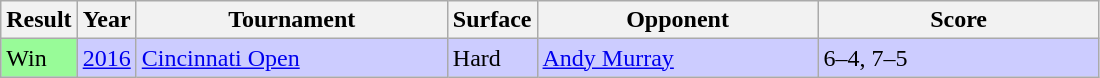<table class="wikitable">
<tr>
<th>Result</th>
<th>Year</th>
<th width=200>Tournament</th>
<th>Surface</th>
<th width=180>Opponent</th>
<th style="width:180px" class="unsortable">Score</th>
</tr>
<tr style="background:#ccf;">
<td bgcolor=98fb98>Win</td>
<td><a href='#'>2016</a></td>
<td><a href='#'>Cincinnati Open</a></td>
<td>Hard</td>
<td> <a href='#'>Andy Murray</a></td>
<td>6–4, 7–5</td>
</tr>
</table>
